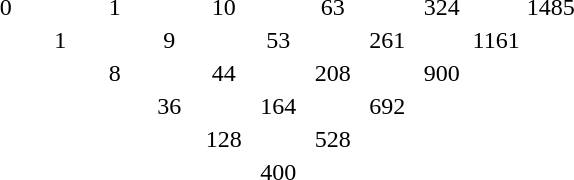<table style=text-align:center>
<tr>
<td style="width:9%;">0</td>
<td style="width:9%;"> </td>
<td style="width:9%;">1</td>
<td style="width:9%;"> </td>
<td style="width:9%;">10</td>
<td style="width:9%;"> </td>
<td style="width:9%;">63</td>
<td style="width:9%;"> </td>
<td style="width:9%;">324</td>
<td style="width:9%;"> </td>
<td style="width:9%;">1485</td>
</tr>
<tr>
<td> </td>
<td>1</td>
<td> </td>
<td>9</td>
<td> </td>
<td>53</td>
<td> </td>
<td>261</td>
<td> </td>
<td>1161</td>
</tr>
<tr>
<td> </td>
<td> </td>
<td>8</td>
<td> </td>
<td>44</td>
<td> </td>
<td>208</td>
<td> </td>
<td>900</td>
</tr>
<tr>
<td> </td>
<td> </td>
<td> </td>
<td>36</td>
<td> </td>
<td>164</td>
<td> </td>
<td>692</td>
</tr>
<tr>
<td> </td>
<td> </td>
<td> </td>
<td> </td>
<td>128</td>
<td> </td>
<td>528</td>
</tr>
<tr>
<td> </td>
<td> </td>
<td> </td>
<td> </td>
<td> </td>
<td>400</td>
</tr>
</table>
